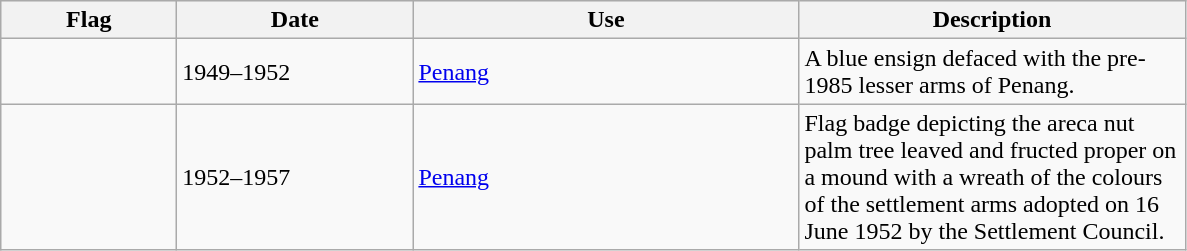<table class="wikitable">
<tr style="background:#efefef;">
<th style="width:110px;">Flag</th>
<th style="width:150px;">Date</th>
<th style="width:250px;">Use</th>
<th style="width:250px;">Description</th>
</tr>
<tr>
<td></td>
<td>1949–1952</td>
<td><a href='#'>Penang</a></td>
<td>A blue ensign defaced with the pre-1985 lesser arms of Penang.</td>
</tr>
<tr>
<td></td>
<td>1952–1957</td>
<td><a href='#'>Penang</a></td>
<td>Flag badge depicting the areca nut palm tree leaved and fructed proper on a mound with a wreath of the colours of the settlement arms adopted on 16 June 1952 by the Settlement Council.</td>
</tr>
</table>
